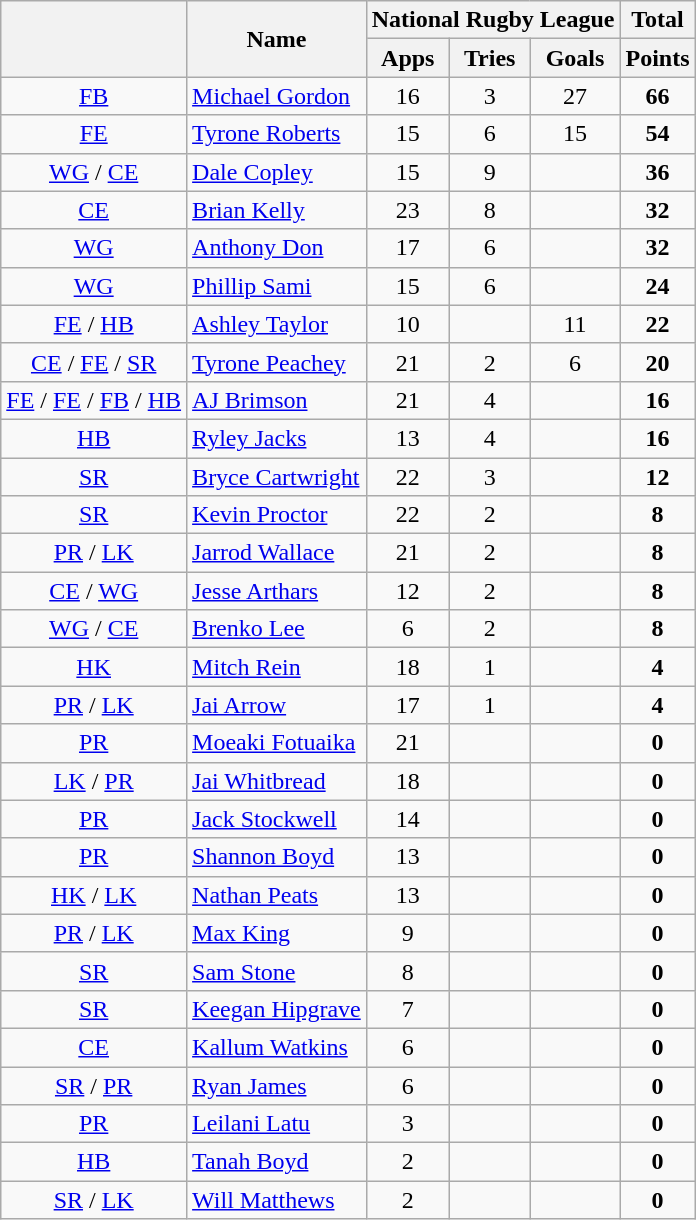<table class="wikitable sortable" style="text-align:center;">
<tr>
<th rowspan="2"></th>
<th rowspan="2">Name</th>
<th colspan="3">National Rugby League</th>
<th>Total</th>
</tr>
<tr>
<th>Apps</th>
<th>Tries</th>
<th>Goals</th>
<th>Points</th>
</tr>
<tr>
<td><a href='#'>FB</a></td>
<td align="left"><a href='#'>Michael Gordon</a></td>
<td>16</td>
<td>3</td>
<td>27</td>
<td><strong>66</strong></td>
</tr>
<tr>
<td><a href='#'>FE</a></td>
<td align="left"><a href='#'>Tyrone Roberts</a></td>
<td>15</td>
<td>6</td>
<td>15</td>
<td><strong>54</strong></td>
</tr>
<tr>
<td><a href='#'>WG</a> / <a href='#'>CE</a></td>
<td align="left"><a href='#'>Dale Copley</a></td>
<td>15</td>
<td>9</td>
<td></td>
<td><strong>36</strong></td>
</tr>
<tr>
<td><a href='#'>CE</a></td>
<td align="left"><a href='#'>Brian Kelly</a></td>
<td>23</td>
<td>8</td>
<td></td>
<td><strong>32</strong></td>
</tr>
<tr>
<td><a href='#'>WG</a></td>
<td align="left"><a href='#'>Anthony Don</a></td>
<td>17</td>
<td>6</td>
<td></td>
<td><strong>32</strong></td>
</tr>
<tr>
<td><a href='#'>WG</a></td>
<td align="left"><a href='#'>Phillip Sami</a></td>
<td>15</td>
<td>6</td>
<td></td>
<td><strong>24</strong></td>
</tr>
<tr>
<td><a href='#'>FE</a> / <a href='#'>HB</a></td>
<td align="left"><a href='#'>Ashley Taylor</a></td>
<td>10</td>
<td></td>
<td>11</td>
<td><strong>22</strong></td>
</tr>
<tr>
<td><a href='#'>CE</a> / <a href='#'>FE</a> / <a href='#'>SR</a></td>
<td align="left"><a href='#'>Tyrone Peachey</a></td>
<td>21</td>
<td>2</td>
<td>6</td>
<td><strong>20</strong></td>
</tr>
<tr>
<td><a href='#'>FE</a> / <a href='#'>FE</a> / <a href='#'>FB</a> / <a href='#'>HB</a></td>
<td align="left"><a href='#'>AJ Brimson</a></td>
<td>21</td>
<td>4</td>
<td></td>
<td><strong>16</strong></td>
</tr>
<tr>
<td><a href='#'>HB</a></td>
<td align="left"><a href='#'>Ryley Jacks</a></td>
<td>13</td>
<td>4</td>
<td></td>
<td><strong>16</strong></td>
</tr>
<tr>
<td><a href='#'>SR</a></td>
<td align="left"><a href='#'>Bryce Cartwright</a></td>
<td>22</td>
<td>3</td>
<td></td>
<td><strong>12</strong></td>
</tr>
<tr>
<td><a href='#'>SR</a></td>
<td align="left"><a href='#'>Kevin Proctor</a></td>
<td>22</td>
<td>2</td>
<td></td>
<td><strong>8</strong></td>
</tr>
<tr>
<td><a href='#'>PR</a> / <a href='#'>LK</a></td>
<td align="left"><a href='#'>Jarrod Wallace</a></td>
<td>21</td>
<td>2</td>
<td></td>
<td><strong>8</strong></td>
</tr>
<tr>
<td><a href='#'>CE</a> / <a href='#'>WG</a></td>
<td align="left"><a href='#'>Jesse Arthars</a></td>
<td>12</td>
<td>2</td>
<td></td>
<td><strong>8</strong></td>
</tr>
<tr>
<td><a href='#'>WG</a> / <a href='#'>CE</a></td>
<td align="left"><a href='#'>Brenko Lee</a></td>
<td>6</td>
<td>2</td>
<td></td>
<td><strong>8</strong></td>
</tr>
<tr>
<td><a href='#'>HK</a></td>
<td align="left"><a href='#'>Mitch Rein</a></td>
<td>18</td>
<td>1</td>
<td></td>
<td><strong>4</strong></td>
</tr>
<tr>
<td><a href='#'>PR</a> / <a href='#'>LK</a></td>
<td align="left"><a href='#'>Jai Arrow</a></td>
<td>17</td>
<td>1</td>
<td></td>
<td><strong>4</strong></td>
</tr>
<tr>
<td><a href='#'>PR</a></td>
<td align="left"><a href='#'>Moeaki Fotuaika</a></td>
<td>21</td>
<td></td>
<td></td>
<td><strong>0</strong></td>
</tr>
<tr>
<td><a href='#'>LK</a> / <a href='#'>PR</a></td>
<td align="left"><a href='#'>Jai Whitbread</a></td>
<td>18</td>
<td></td>
<td></td>
<td><strong>0</strong></td>
</tr>
<tr>
<td><a href='#'>PR</a></td>
<td align="left"><a href='#'>Jack Stockwell</a></td>
<td>14</td>
<td></td>
<td></td>
<td><strong>0</strong></td>
</tr>
<tr>
<td><a href='#'>PR</a></td>
<td align="left"><a href='#'>Shannon Boyd</a></td>
<td>13</td>
<td></td>
<td></td>
<td><strong>0</strong></td>
</tr>
<tr>
<td><a href='#'>HK</a> / <a href='#'>LK</a></td>
<td align="left"><a href='#'>Nathan Peats</a></td>
<td>13</td>
<td></td>
<td></td>
<td><strong>0</strong></td>
</tr>
<tr>
<td><a href='#'>PR</a> / <a href='#'>LK</a></td>
<td align="left"><a href='#'>Max King</a></td>
<td>9</td>
<td></td>
<td></td>
<td><strong>0</strong></td>
</tr>
<tr>
<td><a href='#'>SR</a></td>
<td align="left"><a href='#'>Sam Stone</a></td>
<td>8</td>
<td></td>
<td></td>
<td><strong>0</strong></td>
</tr>
<tr>
<td><a href='#'>SR</a></td>
<td align="left"><a href='#'>Keegan Hipgrave</a></td>
<td>7</td>
<td></td>
<td></td>
<td><strong>0</strong></td>
</tr>
<tr>
<td><a href='#'>CE</a></td>
<td align="left"><a href='#'>Kallum Watkins</a></td>
<td>6</td>
<td></td>
<td></td>
<td><strong>0</strong></td>
</tr>
<tr>
<td><a href='#'>SR</a> / <a href='#'>PR</a></td>
<td align="left"><a href='#'>Ryan James</a></td>
<td>6</td>
<td></td>
<td></td>
<td><strong>0</strong></td>
</tr>
<tr>
<td><a href='#'>PR</a></td>
<td align="left"><a href='#'>Leilani Latu</a></td>
<td>3</td>
<td></td>
<td></td>
<td><strong>0</strong></td>
</tr>
<tr>
<td><a href='#'>HB</a></td>
<td align="left"><a href='#'>Tanah Boyd</a></td>
<td>2</td>
<td></td>
<td></td>
<td><strong>0</strong></td>
</tr>
<tr>
<td><a href='#'>SR</a> / <a href='#'>LK</a></td>
<td align="left"><a href='#'>Will Matthews</a></td>
<td>2</td>
<td></td>
<td></td>
<td><strong>0</strong></td>
</tr>
</table>
